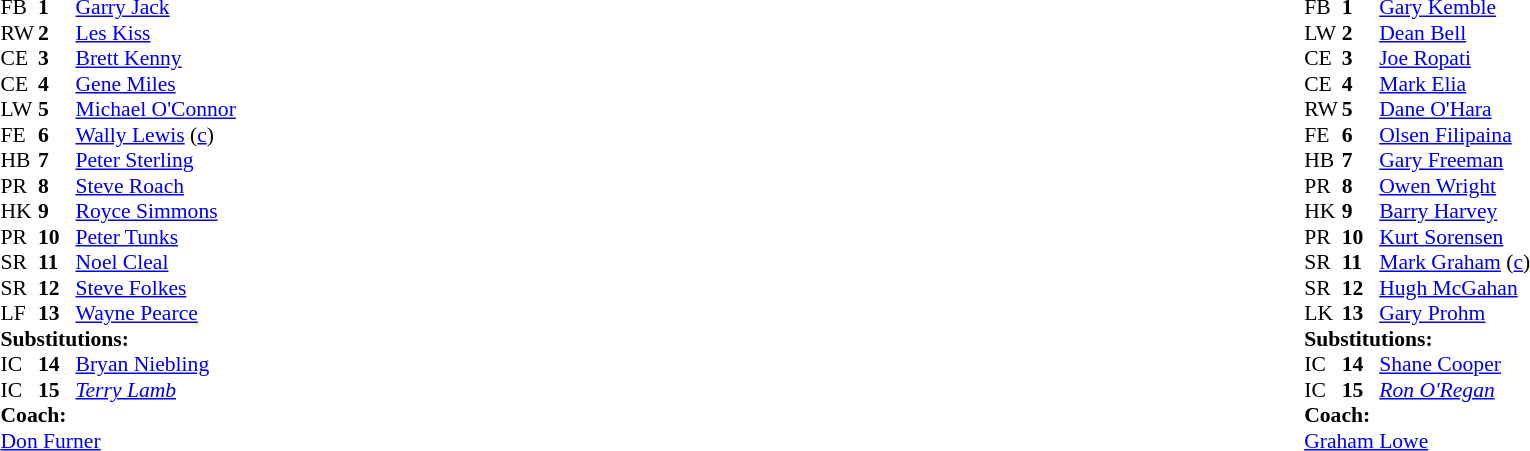<table width="100%">
<tr>
<td valign="top" width="50%"><br><table style="font-size: 90%" cellspacing="0" cellpadding="0">
<tr>
<th width="25"></th>
<th width="25"></th>
</tr>
<tr>
<td>FB</td>
<td><strong>1</strong></td>
<td><a href='#'>Garry Jack</a></td>
</tr>
<tr>
<td>RW</td>
<td><strong>2</strong></td>
<td><a href='#'>Les Kiss</a></td>
</tr>
<tr>
<td>CE</td>
<td><strong>3</strong></td>
<td><a href='#'>Brett Kenny</a></td>
</tr>
<tr>
<td>CE</td>
<td><strong>4</strong></td>
<td><a href='#'>Gene Miles</a></td>
</tr>
<tr>
<td>LW</td>
<td><strong>5</strong></td>
<td><a href='#'>Michael O'Connor</a></td>
</tr>
<tr>
<td>FE</td>
<td><strong>6</strong></td>
<td><a href='#'>Wally Lewis</a> (<a href='#'>c</a>)</td>
</tr>
<tr>
<td>HB</td>
<td><strong>7</strong></td>
<td><a href='#'>Peter Sterling</a></td>
</tr>
<tr>
<td>PR</td>
<td><strong>8</strong></td>
<td><a href='#'>Steve Roach</a></td>
</tr>
<tr>
<td>HK</td>
<td><strong>9</strong></td>
<td><a href='#'>Royce Simmons</a></td>
</tr>
<tr>
<td>PR</td>
<td><strong>10</strong></td>
<td><a href='#'>Peter Tunks</a></td>
</tr>
<tr>
<td>SR</td>
<td><strong>11</strong></td>
<td><a href='#'>Noel Cleal</a></td>
</tr>
<tr>
<td>SR</td>
<td><strong>12</strong></td>
<td><a href='#'>Steve Folkes</a></td>
</tr>
<tr>
<td>LF</td>
<td><strong>13</strong></td>
<td><a href='#'>Wayne Pearce</a></td>
</tr>
<tr>
<td colspan=3><strong>Substitutions:</strong></td>
</tr>
<tr>
<td>IC</td>
<td><strong>14</strong></td>
<td><a href='#'>Bryan Niebling</a></td>
</tr>
<tr>
<td>IC</td>
<td><strong>15</strong></td>
<td><em><a href='#'>Terry Lamb</a></em></td>
</tr>
<tr>
<td colspan=3><strong>Coach:</strong></td>
</tr>
<tr>
<td colspan="4"> <a href='#'>Don Furner</a></td>
</tr>
</table>
</td>
<td valign="top" width="50%"><br><table style="font-size: 90%" cellspacing="0" cellpadding="0" align="center">
<tr>
<th width="25"></th>
<th width="25"></th>
</tr>
<tr>
<td>FB</td>
<td><strong>1</strong></td>
<td><a href='#'>Gary Kemble</a></td>
</tr>
<tr>
<td>LW</td>
<td><strong>2</strong></td>
<td><a href='#'>Dean Bell</a></td>
</tr>
<tr>
<td>CE</td>
<td><strong>3</strong></td>
<td><a href='#'>Joe Ropati</a></td>
</tr>
<tr>
<td>CE</td>
<td><strong>4</strong></td>
<td><a href='#'>Mark Elia</a></td>
</tr>
<tr>
<td>RW</td>
<td><strong>5</strong></td>
<td><a href='#'>Dane O'Hara</a></td>
</tr>
<tr>
<td>FE</td>
<td><strong>6</strong></td>
<td><a href='#'>Olsen Filipaina</a></td>
</tr>
<tr>
<td>HB</td>
<td><strong>7</strong></td>
<td><a href='#'>Gary Freeman</a></td>
</tr>
<tr>
<td>PR</td>
<td><strong>8</strong></td>
<td><a href='#'>Owen Wright</a></td>
</tr>
<tr>
<td>HK</td>
<td><strong>9</strong></td>
<td><a href='#'>Barry Harvey</a></td>
</tr>
<tr>
<td>PR</td>
<td><strong>10</strong></td>
<td><a href='#'>Kurt Sorensen</a></td>
</tr>
<tr>
<td>SR</td>
<td><strong>11</strong></td>
<td><a href='#'>Mark Graham</a> (<a href='#'>c</a>)</td>
</tr>
<tr>
<td>SR</td>
<td><strong>12</strong></td>
<td><a href='#'>Hugh McGahan</a></td>
</tr>
<tr>
<td>LK</td>
<td><strong>13</strong></td>
<td><a href='#'>Gary Prohm</a></td>
</tr>
<tr>
<td colspan=3><strong>Substitutions:</strong></td>
</tr>
<tr>
<td>IC</td>
<td><strong>14</strong></td>
<td><a href='#'>Shane Cooper</a></td>
</tr>
<tr>
<td>IC</td>
<td><strong>15</strong></td>
<td><em><a href='#'>Ron O'Regan</a></em></td>
</tr>
<tr>
<td colspan=3><strong>Coach:</strong></td>
</tr>
<tr>
<td colspan="4"> <a href='#'>Graham Lowe</a></td>
</tr>
</table>
</td>
</tr>
</table>
